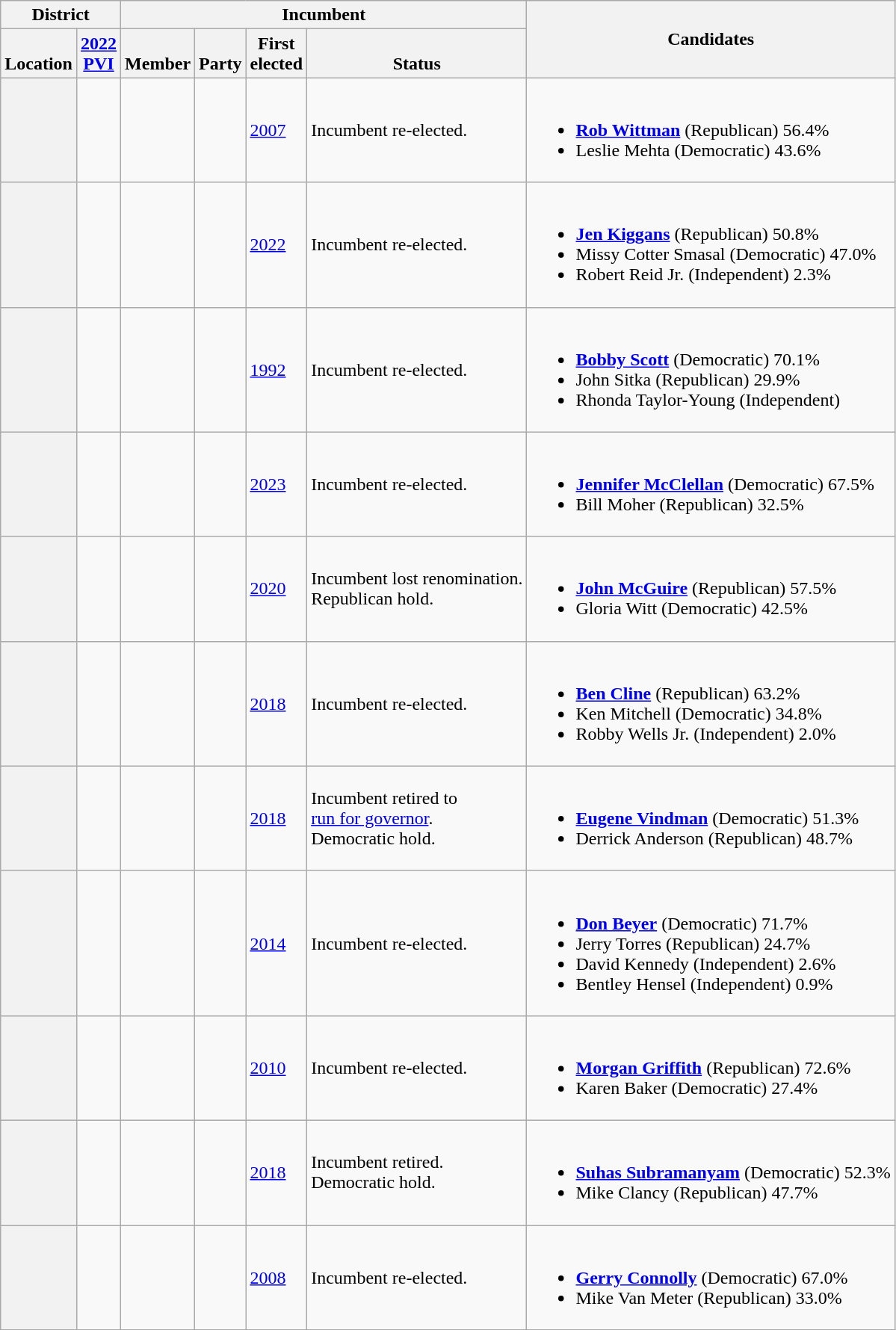<table class="wikitable sortable">
<tr>
<th colspan=2>District</th>
<th colspan=4>Incumbent</th>
<th rowspan=2 class="unsortable">Candidates</th>
</tr>
<tr valign=bottom>
<th>Location</th>
<th><a href='#'>2022<br>PVI</a></th>
<th>Member</th>
<th>Party</th>
<th>First<br>elected</th>
<th>Status</th>
</tr>
<tr>
<th></th>
<td></td>
<td></td>
<td></td>
<td><a href='#'>2007 </a></td>
<td>Incumbent re-elected.</td>
<td nowrap><br><ul><li> <strong><a href='#'>Rob Wittman</a></strong> (Republican) 56.4%</li><li>Leslie Mehta (Democratic) 43.6%</li></ul></td>
</tr>
<tr>
<th></th>
<td></td>
<td></td>
<td></td>
<td><a href='#'>2022</a></td>
<td>Incumbent re-elected.</td>
<td nowrap><br><ul><li> <strong><a href='#'>Jen Kiggans</a></strong> (Republican) 50.8%</li><li>Missy Cotter Smasal (Democratic) 47.0%</li><li>Robert Reid Jr. (Independent) 2.3%</li></ul></td>
</tr>
<tr>
<th></th>
<td></td>
<td></td>
<td></td>
<td><a href='#'>1992</a></td>
<td>Incumbent re-elected.</td>
<td nowrap><br><ul><li> <strong><a href='#'>Bobby Scott</a></strong> (Democratic) 70.1%</li><li>John Sitka (Republican) 29.9%</li><li>Rhonda Taylor-Young (Independent)</li></ul></td>
</tr>
<tr>
<th></th>
<td></td>
<td></td>
<td></td>
<td><a href='#'>2023 </a></td>
<td>Incumbent re-elected.</td>
<td nowrap><br><ul><li> <strong><a href='#'>Jennifer McClellan</a></strong> (Democratic) 67.5%</li><li>Bill Moher (Republican) 32.5%</li></ul></td>
</tr>
<tr>
<th></th>
<td></td>
<td></td>
<td></td>
<td><a href='#'>2020</a></td>
<td>Incumbent lost renomination.<br>Republican hold.</td>
<td nowrap><br><ul><li> <strong><a href='#'>John McGuire</a></strong> (Republican) 57.5%</li><li>Gloria Witt (Democratic) 42.5%</li></ul></td>
</tr>
<tr>
<th></th>
<td></td>
<td></td>
<td></td>
<td><a href='#'>2018</a></td>
<td>Incumbent re-elected.</td>
<td nowrap><br><ul><li> <strong><a href='#'>Ben Cline</a></strong> (Republican) 63.2%</li><li>Ken Mitchell (Democratic) 34.8%</li><li>Robby Wells Jr. (Independent) 2.0%</li></ul></td>
</tr>
<tr>
<th></th>
<td></td>
<td></td>
<td></td>
<td><a href='#'>2018</a></td>
<td>Incumbent retired to<br><a href='#'>run for governor</a>.<br>Democratic hold.</td>
<td nowrap><br><ul><li> <strong><a href='#'>Eugene Vindman</a></strong> (Democratic) 51.3%</li><li>Derrick Anderson (Republican) 48.7%</li></ul></td>
</tr>
<tr>
<th></th>
<td></td>
<td></td>
<td></td>
<td><a href='#'>2014</a></td>
<td>Incumbent re-elected.</td>
<td nowrap><br><ul><li> <strong><a href='#'>Don Beyer</a></strong> (Democratic) 71.7%</li><li>Jerry Torres (Republican) 24.7%</li><li>David Kennedy (Independent) 2.6%</li><li>Bentley Hensel (Independent) 0.9%</li></ul></td>
</tr>
<tr>
<th></th>
<td></td>
<td></td>
<td></td>
<td><a href='#'>2010</a></td>
<td>Incumbent re-elected.</td>
<td nowrap><br><ul><li> <strong><a href='#'>Morgan Griffith</a></strong> (Republican) 72.6%</li><li>Karen Baker (Democratic) 27.4%</li></ul></td>
</tr>
<tr>
<th></th>
<td></td>
<td></td>
<td></td>
<td><a href='#'>2018</a></td>
<td>Incumbent retired.<br>Democratic hold.</td>
<td nowrap><br><ul><li> <strong><a href='#'>Suhas Subramanyam</a></strong> (Democratic) 52.3%</li><li>Mike Clancy (Republican) 47.7%</li></ul></td>
</tr>
<tr>
<th></th>
<td></td>
<td></td>
<td></td>
<td><a href='#'>2008</a></td>
<td>Incumbent re-elected.</td>
<td nowrap><br><ul><li> <strong><a href='#'>Gerry Connolly</a></strong> (Democratic) 67.0%</li><li>Mike Van Meter (Republican) 33.0%</li></ul></td>
</tr>
</table>
